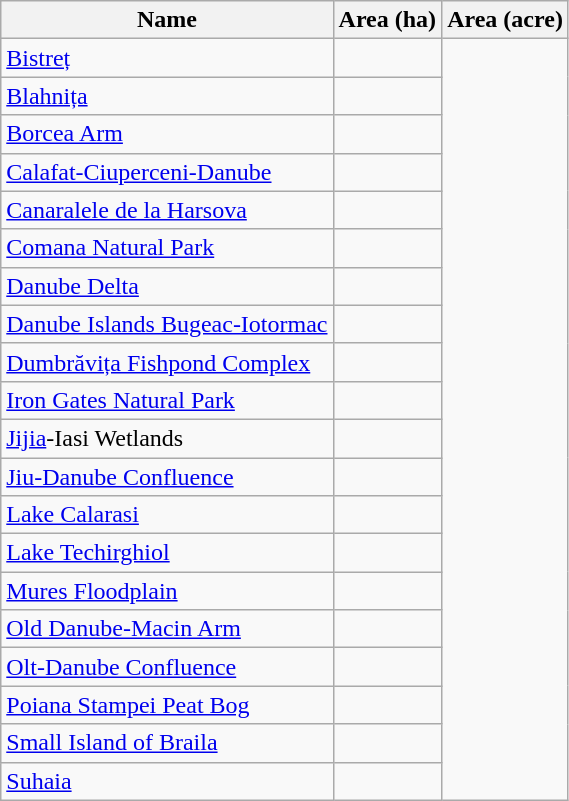<table class="wikitable">
<tr>
<th scope="col" align=left>Name</th>
<th scope="col">Area (ha)</th>
<th scope="col">Area (acre)</th>
</tr>
<tr ---->
<td><a href='#'>Bistreț</a></td>
<td></td>
</tr>
<tr ---->
<td><a href='#'>Blahnița</a></td>
<td></td>
</tr>
<tr ---->
<td><a href='#'>Borcea Arm</a></td>
<td></td>
</tr>
<tr ---->
<td><a href='#'>Calafat-Ciuperceni-Danube</a></td>
<td></td>
</tr>
<tr ---->
<td><a href='#'>Canaralele de la Harsova</a></td>
<td></td>
</tr>
<tr ---->
<td><a href='#'>Comana Natural Park</a></td>
<td></td>
</tr>
<tr ---->
<td><a href='#'>Danube Delta</a></td>
<td></td>
</tr>
<tr ---->
<td><a href='#'>Danube Islands Bugeac-Iotormac</a></td>
<td></td>
</tr>
<tr ---->
<td><a href='#'>Dumbrăvița Fishpond Complex</a></td>
<td></td>
</tr>
<tr ---->
<td><a href='#'>Iron Gates Natural Park</a></td>
<td></td>
</tr>
<tr ---->
<td><a href='#'>Jijia</a>-Iasi Wetlands</td>
<td></td>
</tr>
<tr ---->
<td><a href='#'>Jiu-Danube Confluence</a></td>
<td></td>
</tr>
<tr ---->
<td><a href='#'>Lake Calarasi</a></td>
<td></td>
</tr>
<tr ---->
<td><a href='#'>Lake Techirghiol</a></td>
<td></td>
</tr>
<tr ---->
<td><a href='#'>Mures Floodplain</a></td>
<td></td>
</tr>
<tr ---->
<td><a href='#'>Old Danube-Macin Arm</a></td>
<td></td>
</tr>
<tr ---->
<td><a href='#'>Olt-Danube Confluence</a></td>
<td></td>
</tr>
<tr ---->
<td><a href='#'>Poiana Stampei Peat Bog</a></td>
<td></td>
</tr>
<tr ---->
<td><a href='#'>Small Island of Braila</a></td>
<td></td>
</tr>
<tr ---->
<td><a href='#'>Suhaia</a></td>
<td></td>
</tr>
</table>
